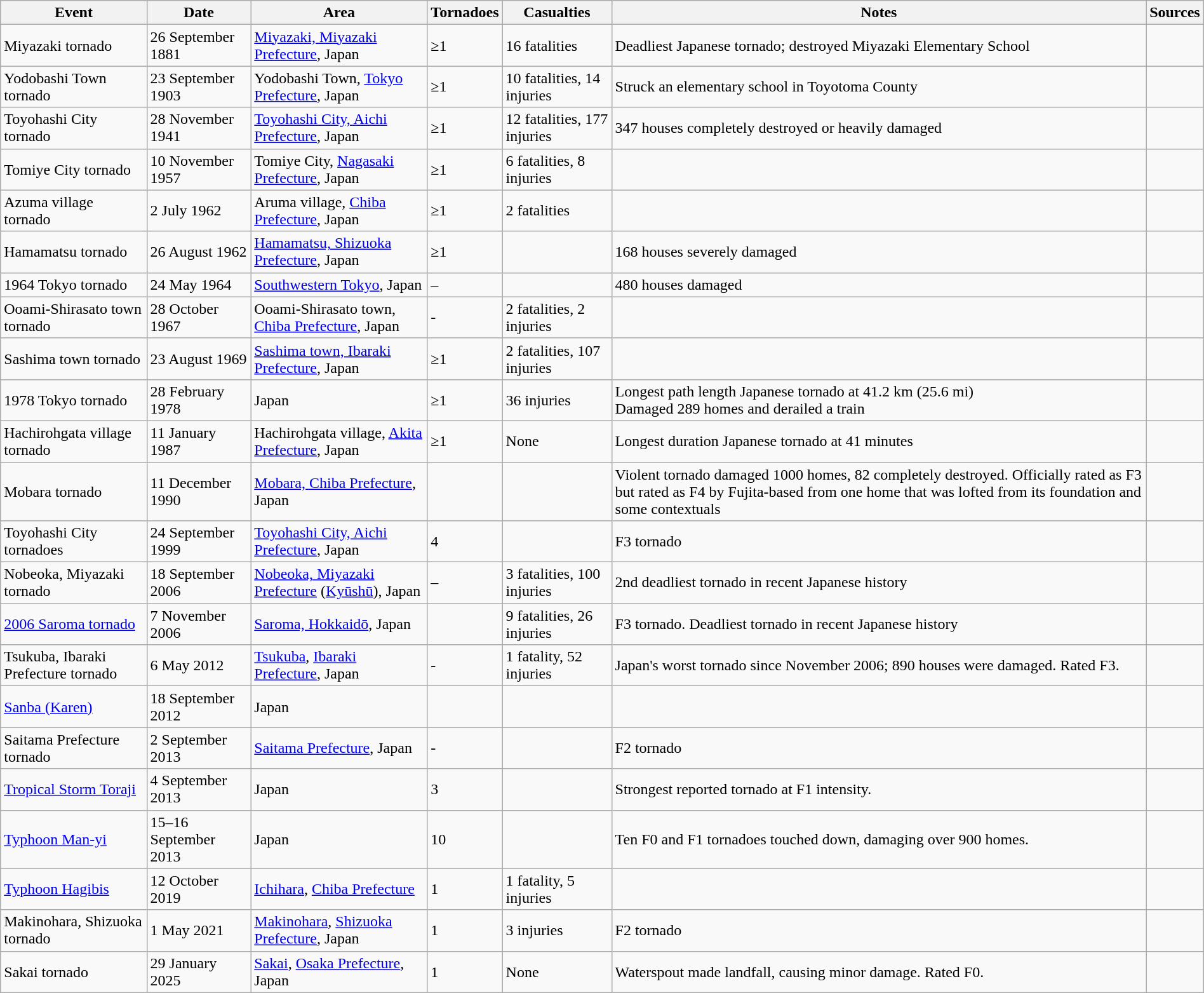<table class="wikitable collapsible sortable" style="width:100%;">
<tr>
<th scope="col" class="unsortable">Event</th>
<th>Date</th>
<th>Area</th>
<th>Tornadoes</th>
<th>Casualties</th>
<th scope="col" class="unsortable">Notes</th>
<th scope="col" class="unsortable">Sources</th>
</tr>
<tr>
<td>Miyazaki tornado</td>
<td>26 September 1881</td>
<td><a href='#'>Miyazaki, Miyazaki Prefecture</a>, Japan</td>
<td>≥1</td>
<td>16 fatalities</td>
<td>Deadliest Japanese tornado; destroyed Miyazaki Elementary School</td>
<td></td>
</tr>
<tr>
<td>Yodobashi Town tornado</td>
<td>23 September 1903</td>
<td>Yodobashi Town, <a href='#'>Tokyo Prefecture</a>, Japan</td>
<td>≥1</td>
<td>10 fatalities, 14 injuries</td>
<td>Struck an elementary school in Toyotoma County</td>
<td></td>
</tr>
<tr>
<td>Toyohashi City tornado</td>
<td>28 November 1941</td>
<td><a href='#'>Toyohashi City, Aichi Prefecture</a>, Japan</td>
<td>≥1</td>
<td>12 fatalities, 177 injuries</td>
<td>347 houses completely destroyed or heavily damaged</td>
<td></td>
</tr>
<tr>
<td>Tomiye City tornado</td>
<td>10 November 1957</td>
<td>Tomiye City, <a href='#'>Nagasaki Prefecture</a>, Japan</td>
<td>≥1</td>
<td>6 fatalities, 8 injuries</td>
<td></td>
<td></td>
</tr>
<tr>
<td>Azuma village tornado</td>
<td>2 July 1962</td>
<td>Aruma village, <a href='#'>Chiba Prefecture</a>, Japan</td>
<td>≥1</td>
<td>2 fatalities</td>
<td></td>
<td></td>
</tr>
<tr>
<td>Hamamatsu tornado</td>
<td>26 August 1962</td>
<td><a href='#'>Hamamatsu, Shizuoka Prefecture</a>, Japan</td>
<td>≥1</td>
<td></td>
<td>168 houses severely damaged</td>
<td></td>
</tr>
<tr>
<td>1964 Tokyo tornado</td>
<td>24 May 1964</td>
<td><a href='#'>Southwestern Tokyo</a>, Japan</td>
<td>–</td>
<td></td>
<td>480 houses damaged</td>
<td></td>
</tr>
<tr>
<td>Ooami-Shirasato town tornado</td>
<td>28 October 1967</td>
<td>Ooami-Shirasato town, <a href='#'>Chiba Prefecture</a>, Japan</td>
<td>-</td>
<td>2 fatalities, 2 injuries</td>
<td></td>
<td></td>
</tr>
<tr>
<td>Sashima town tornado</td>
<td>23 August 1969</td>
<td><a href='#'>Sashima town, Ibaraki Prefecture</a>, Japan</td>
<td>≥1</td>
<td>2 fatalities, 107 injuries</td>
<td></td>
<td></td>
</tr>
<tr>
<td>1978 Tokyo tornado</td>
<td>28 February 1978</td>
<td>Japan</td>
<td>≥1</td>
<td>36 injuries</td>
<td>Longest path length Japanese tornado at 41.2 km (25.6 mi)<br>Damaged 289 homes and derailed a train</td>
<td></td>
</tr>
<tr>
<td>Hachirohgata village tornado</td>
<td>11 January 1987</td>
<td>Hachirohgata village, <a href='#'>Akita Prefecture</a>, Japan</td>
<td>≥1</td>
<td>None</td>
<td>Longest duration Japanese tornado at 41 minutes</td>
<td></td>
</tr>
<tr>
<td>Mobara tornado</td>
<td>11 December 1990</td>
<td><a href='#'>Mobara, Chiba Prefecture</a>, Japan</td>
<td></td>
<td></td>
<td>Violent tornado damaged 1000 homes, 82 completely destroyed. Officially rated as F3 but rated as F4 by Fujita-based from one home that was lofted from its foundation and some contextuals</td>
<td></td>
</tr>
<tr>
<td>Toyohashi City tornadoes</td>
<td>24 September 1999</td>
<td><a href='#'>Toyohashi City, Aichi Prefecture</a>, Japan</td>
<td>4</td>
<td></td>
<td>F3 tornado</td>
<td></td>
</tr>
<tr>
<td>Nobeoka, Miyazaki tornado</td>
<td>18 September 2006</td>
<td><a href='#'>Nobeoka, Miyazaki Prefecture</a> (<a href='#'>Kyūshū</a>), Japan</td>
<td>–</td>
<td>3 fatalities, 100 injuries</td>
<td>2nd deadliest tornado in recent Japanese history</td>
<td></td>
</tr>
<tr>
<td><a href='#'>2006 Saroma tornado</a></td>
<td>7 November 2006</td>
<td><a href='#'>Saroma, Hokkaidō</a>, Japan</td>
<td></td>
<td>9 fatalities, 26 injuries</td>
<td>F3 tornado. Deadliest tornado in recent Japanese history</td>
<td></td>
</tr>
<tr>
<td>Tsukuba, Ibaraki Prefecture tornado</td>
<td>6 May 2012</td>
<td><a href='#'>Tsukuba</a>, <a href='#'>Ibaraki Prefecture</a>, Japan</td>
<td>-</td>
<td>1 fatality, 52 injuries</td>
<td>Japan's worst tornado since November 2006; 890 houses were damaged. Rated F3.</td>
<td></td>
</tr>
<tr>
<td><a href='#'>Sanba (Karen)</a></td>
<td>18 September 2012</td>
<td>Japan</td>
<td></td>
<td></td>
<td></td>
<td></td>
</tr>
<tr>
<td>Saitama Prefecture tornado</td>
<td>2 September 2013</td>
<td><a href='#'>Saitama Prefecture</a>, Japan</td>
<td>-</td>
<td></td>
<td>F2 tornado</td>
<td></td>
</tr>
<tr>
<td><a href='#'>Tropical Storm Toraji</a></td>
<td>4 September 2013</td>
<td>Japan</td>
<td>3</td>
<td></td>
<td>Strongest reported tornado at F1 intensity.</td>
<td></td>
</tr>
<tr>
<td><a href='#'>Typhoon Man-yi</a></td>
<td>15–16 September 2013</td>
<td>Japan</td>
<td>10</td>
<td></td>
<td>Ten F0 and F1 tornadoes touched down, damaging over 900 homes.</td>
<td></td>
</tr>
<tr>
<td><a href='#'>Typhoon Hagibis</a></td>
<td>12 October 2019</td>
<td><a href='#'>Ichihara</a>, <a href='#'>Chiba Prefecture</a></td>
<td>1</td>
<td>1 fatality, 5 injuries</td>
<td></td>
<td></td>
</tr>
<tr>
<td>Makinohara, Shizuoka tornado</td>
<td>1 May 2021</td>
<td><a href='#'>Makinohara</a>, <a href='#'>Shizuoka Prefecture</a>, Japan</td>
<td>1</td>
<td>3 injuries</td>
<td>F2 tornado</td>
<td></td>
</tr>
<tr>
<td>Sakai tornado</td>
<td>29 January 2025</td>
<td><a href='#'>Sakai</a>, <a href='#'>Osaka Prefecture</a>, Japan</td>
<td>1</td>
<td>None</td>
<td>Waterspout made landfall, causing minor damage. Rated F0.</td>
<td></td>
</tr>
</table>
